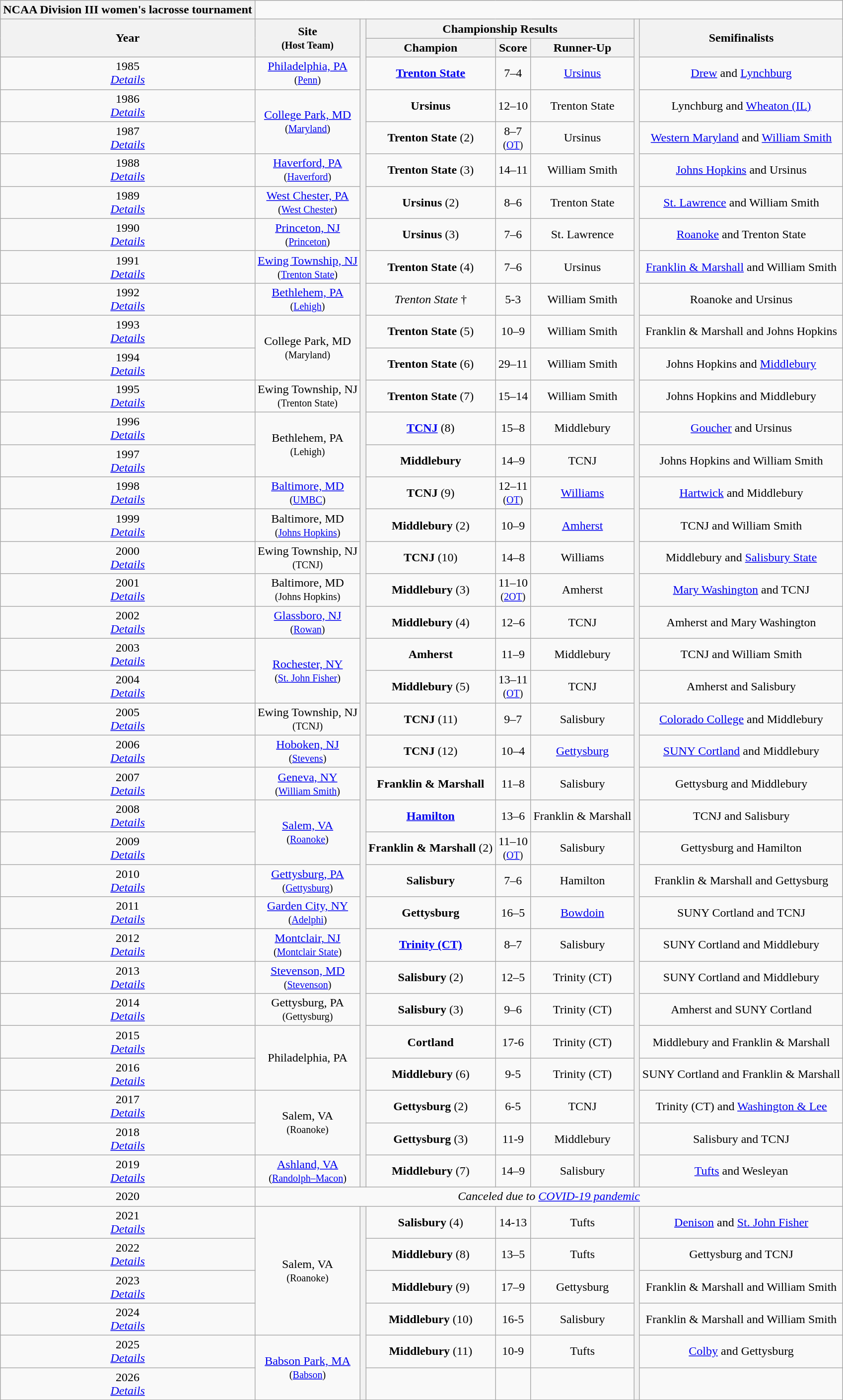<table class="wikitable" style="text-align:center">
<tr>
<th style=>NCAA Division III women's lacrosse tournament</th>
</tr>
<tr>
<th rowspan="2">Year</th>
<th rowspan="2">Site<br><small>(Host Team)</small></th>
<th rowspan="37"></th>
<th colspan=3>Championship Results</th>
<th rowspan="37"></th>
<th rowspan=2>Semifinalists</th>
</tr>
<tr>
<th>Champion</th>
<th>Score</th>
<th>Runner-Up</th>
</tr>
<tr>
<td>1985<br><em><a href='#'>Details</a></em></td>
<td><a href='#'>Philadelphia, PA</a><br><small>(<a href='#'>Penn</a>)</small></td>
<td><strong><a href='#'>Trenton State</a></strong></td>
<td>7–4</td>
<td><a href='#'>Ursinus</a></td>
<td><a href='#'>Drew</a> and <a href='#'>Lynchburg</a></td>
</tr>
<tr>
<td>1986<br><em><a href='#'>Details</a></em></td>
<td rowspan="2"><a href='#'>College Park, MD</a><br><small>(<a href='#'>Maryland</a>)</small></td>
<td><strong>Ursinus</strong></td>
<td>12–10</td>
<td>Trenton State</td>
<td>Lynchburg and <a href='#'>Wheaton (IL)</a></td>
</tr>
<tr>
<td>1987<br><em><a href='#'>Details</a></em></td>
<td><strong>Trenton State</strong> (2)</td>
<td>8–7<br><small>(<a href='#'>OT</a>)</small></td>
<td>Ursinus</td>
<td><a href='#'>Western Maryland</a> and <a href='#'>William Smith</a></td>
</tr>
<tr>
<td>1988<br><em><a href='#'>Details</a></em></td>
<td><a href='#'>Haverford, PA</a><br><small>(<a href='#'>Haverford</a>)</small></td>
<td><strong>Trenton State</strong> (3)</td>
<td>14–11</td>
<td>William Smith</td>
<td><a href='#'>Johns Hopkins</a> and Ursinus</td>
</tr>
<tr>
<td>1989<br><em><a href='#'>Details</a></em></td>
<td><a href='#'>West Chester, PA</a><br><small>(<a href='#'>West Chester</a>)</small></td>
<td><strong>Ursinus</strong> (2)</td>
<td>8–6</td>
<td>Trenton State</td>
<td><a href='#'>St. Lawrence</a> and William Smith</td>
</tr>
<tr>
<td>1990<br><em><a href='#'>Details</a></em></td>
<td><a href='#'>Princeton, NJ</a><br><small>(<a href='#'>Princeton</a>)</small></td>
<td><strong>Ursinus</strong> (3)</td>
<td>7–6</td>
<td>St. Lawrence</td>
<td><a href='#'>Roanoke</a> and Trenton State</td>
</tr>
<tr>
<td>1991<br><em><a href='#'>Details</a></em></td>
<td><a href='#'>Ewing Township, NJ</a><br><small>(<a href='#'>Trenton State</a>)</small></td>
<td><strong>Trenton State</strong> (4)</td>
<td>7–6</td>
<td>Ursinus</td>
<td><a href='#'>Franklin & Marshall</a> and William Smith</td>
</tr>
<tr>
<td>1992<br><em><a href='#'>Details</a></em></td>
<td><a href='#'>Bethlehem, PA</a><br><small>(<a href='#'>Lehigh</a>)</small></td>
<td><em>Trenton State</em> †</td>
<td>5-3</td>
<td>William Smith</td>
<td>Roanoke and Ursinus</td>
</tr>
<tr>
<td>1993<br><em><a href='#'>Details</a></em></td>
<td rowspan="2">College Park, MD<br><small>(Maryland)</small></td>
<td><strong>Trenton State</strong> (5)</td>
<td>10–9</td>
<td>William Smith</td>
<td>Franklin & Marshall and Johns Hopkins</td>
</tr>
<tr>
<td>1994<br><em><a href='#'>Details</a></em></td>
<td><strong>Trenton State</strong> (6)</td>
<td>29–11</td>
<td>William Smith</td>
<td>Johns Hopkins and <a href='#'>Middlebury</a></td>
</tr>
<tr>
<td>1995<br><em><a href='#'>Details</a></em></td>
<td>Ewing Township, NJ<br><small>(Trenton State)</small></td>
<td><strong>Trenton State</strong> (7)</td>
<td>15–14</td>
<td>William Smith</td>
<td>Johns Hopkins and Middlebury</td>
</tr>
<tr>
<td>1996<br><em><a href='#'>Details</a></em></td>
<td rowspan="2">Bethlehem, PA<br><small>(Lehigh)</small></td>
<td><strong><a href='#'>TCNJ</a></strong> (8)</td>
<td>15–8</td>
<td>Middlebury</td>
<td><a href='#'>Goucher</a> and Ursinus</td>
</tr>
<tr>
<td>1997<br><em><a href='#'>Details</a></em></td>
<td><strong>Middlebury</strong></td>
<td>14–9</td>
<td>TCNJ</td>
<td>Johns Hopkins and William Smith</td>
</tr>
<tr>
<td>1998<br><em><a href='#'>Details</a></em></td>
<td><a href='#'>Baltimore, MD</a><br><small>(<a href='#'>UMBC</a>)</small></td>
<td><strong>TCNJ</strong> (9)</td>
<td>12–11<br><small>(<a href='#'>OT</a>)</small></td>
<td><a href='#'>Williams</a></td>
<td><a href='#'>Hartwick</a> and Middlebury</td>
</tr>
<tr>
<td>1999<br><em><a href='#'>Details</a></em></td>
<td>Baltimore, MD<br><small>(<a href='#'>Johns Hopkins</a>)</small></td>
<td><strong>Middlebury</strong> (2)</td>
<td>10–9</td>
<td><a href='#'>Amherst</a></td>
<td>TCNJ and William Smith</td>
</tr>
<tr>
<td>2000<br><em><a href='#'>Details</a></em></td>
<td>Ewing Township, NJ<br><small>(TCNJ)</small></td>
<td><strong>TCNJ</strong> (10)</td>
<td>14–8</td>
<td>Williams</td>
<td>Middlebury and <a href='#'>Salisbury State</a></td>
</tr>
<tr>
<td>2001<br><em><a href='#'>Details</a></em></td>
<td>Baltimore, MD<br><small>(Johns Hopkins)</small></td>
<td><strong>Middlebury</strong> (3)</td>
<td>11–10<br><small>(<a href='#'>2OT</a>)</small></td>
<td>Amherst</td>
<td><a href='#'>Mary Washington</a> and TCNJ</td>
</tr>
<tr>
<td>2002<br><em><a href='#'>Details</a></em></td>
<td><a href='#'>Glassboro, NJ</a><br><small>(<a href='#'>Rowan</a>)</small></td>
<td><strong>Middlebury</strong> (4)</td>
<td>12–6</td>
<td>TCNJ</td>
<td>Amherst and Mary Washington</td>
</tr>
<tr>
<td>2003<br><em><a href='#'>Details</a></em></td>
<td rowspan="2"><a href='#'>Rochester, NY</a><br><small>(<a href='#'>St. John Fisher</a>)</small></td>
<td><strong>Amherst</strong></td>
<td>11–9</td>
<td>Middlebury</td>
<td>TCNJ and William Smith</td>
</tr>
<tr>
<td>2004<br><em><a href='#'>Details</a></em></td>
<td><strong>Middlebury</strong> (5)</td>
<td>13–11<br><small>(<a href='#'>OT</a>)</small></td>
<td>TCNJ</td>
<td>Amherst and Salisbury</td>
</tr>
<tr>
<td>2005<br><em><a href='#'>Details</a></em></td>
<td>Ewing Township, NJ<br><small>(TCNJ)</small></td>
<td><strong>TCNJ</strong> (11)</td>
<td>9–7</td>
<td>Salisbury</td>
<td><a href='#'>Colorado College</a> and Middlebury</td>
</tr>
<tr>
<td>2006<br><em><a href='#'>Details</a></em></td>
<td><a href='#'>Hoboken, NJ</a><br><small>(<a href='#'>Stevens</a>)</small></td>
<td><strong>TCNJ</strong> (12)</td>
<td>10–4</td>
<td><a href='#'>Gettysburg</a></td>
<td><a href='#'>SUNY Cortland</a> and Middlebury</td>
</tr>
<tr>
<td>2007<br><em><a href='#'>Details</a></em></td>
<td><a href='#'>Geneva, NY</a><br><small>(<a href='#'>William Smith</a>)</small></td>
<td><strong>Franklin & Marshall</strong></td>
<td>11–8</td>
<td>Salisbury</td>
<td>Gettysburg and Middlebury</td>
</tr>
<tr>
<td>2008<br><em><a href='#'>Details</a></em></td>
<td rowspan="2"><a href='#'>Salem, VA</a><br><small>(<a href='#'>Roanoke</a>)</small></td>
<td><strong><a href='#'>Hamilton</a></strong></td>
<td>13–6</td>
<td>Franklin & Marshall</td>
<td>TCNJ and Salisbury</td>
</tr>
<tr>
<td>2009<br><em><a href='#'>Details</a></em></td>
<td><strong>Franklin & Marshall</strong> (2)</td>
<td>11–10<br><small>(<a href='#'>OT</a>)</small></td>
<td>Salisbury</td>
<td>Gettysburg and Hamilton</td>
</tr>
<tr>
<td>2010<br><em><a href='#'>Details</a></em></td>
<td><a href='#'>Gettysburg, PA</a><br><small>(<a href='#'>Gettysburg</a>)</small></td>
<td><strong>Salisbury</strong></td>
<td>7–6</td>
<td>Hamilton</td>
<td>Franklin & Marshall and Gettysburg</td>
</tr>
<tr>
<td>2011<br><em><a href='#'>Details</a></em></td>
<td><a href='#'>Garden City, NY</a><br><small>(<a href='#'>Adelphi</a>)</small></td>
<td><strong>Gettysburg</strong></td>
<td>16–5</td>
<td><a href='#'>Bowdoin</a></td>
<td>SUNY Cortland and TCNJ</td>
</tr>
<tr>
<td>2012<br><em><a href='#'>Details</a></em></td>
<td><a href='#'>Montclair, NJ</a><br><small>(<a href='#'>Montclair State</a>)</small></td>
<td><strong><a href='#'>Trinity (CT)</a></strong></td>
<td>8–7</td>
<td>Salisbury</td>
<td>SUNY Cortland and Middlebury</td>
</tr>
<tr>
<td>2013<br><em><a href='#'>Details</a></em></td>
<td><a href='#'>Stevenson, MD</a><br><small>(<a href='#'>Stevenson</a>)</small></td>
<td><strong>Salisbury</strong> (2)</td>
<td>12–5</td>
<td>Trinity (CT)</td>
<td>SUNY Cortland and Middlebury</td>
</tr>
<tr>
<td>2014<br><em><a href='#'>Details</a></em></td>
<td>Gettysburg, PA<br><small>(Gettysburg)</small></td>
<td><strong>Salisbury</strong> (3)</td>
<td>9–6</td>
<td>Trinity (CT)</td>
<td>Amherst and SUNY Cortland</td>
</tr>
<tr>
<td>2015<br><em><a href='#'>Details</a></em></td>
<td rowspan="2">Philadelphia, PA</td>
<td><strong>Cortland</strong></td>
<td>17-6</td>
<td>Trinity (CT)</td>
<td>Middlebury and Franklin & Marshall</td>
</tr>
<tr>
<td>2016<br><em><a href='#'>Details</a></em></td>
<td><strong>Middlebury</strong> (6)</td>
<td>9-5</td>
<td>Trinity (CT)</td>
<td>SUNY Cortland and Franklin & Marshall</td>
</tr>
<tr>
<td>2017<br><em><a href='#'>Details</a></em></td>
<td rowspan="2">Salem, VA<br><small>(Roanoke)</small></td>
<td><strong>Gettysburg</strong> (2)</td>
<td>6-5</td>
<td>TCNJ</td>
<td>Trinity (CT) and <a href='#'>Washington & Lee</a></td>
</tr>
<tr>
<td>2018<br><em><a href='#'>Details</a></em></td>
<td><strong>Gettysburg</strong> (3)</td>
<td>11-9</td>
<td>Middlebury</td>
<td>Salisbury and TCNJ</td>
</tr>
<tr>
<td>2019<br><em><a href='#'>Details</a></em></td>
<td><a href='#'>Ashland, VA</a><br><small>(<a href='#'>Randolph–Macon</a>)</small></td>
<td><strong>Middlebury</strong> (7)</td>
<td>14–9</td>
<td>Salisbury</td>
<td><a href='#'>Tufts</a> and Wesleyan</td>
</tr>
<tr>
<td>2020<br></td>
<td colspan=7 align=center><em>Canceled due to <a href='#'>COVID-19 pandemic</a></em></td>
</tr>
<tr>
<td>2021<br><em><a href='#'>Details</a></em></td>
<td rowspan="4">Salem, VA<br><small>(Roanoke)</small></td>
<th rowspan="7"></th>
<td><strong>Salisbury</strong> (4)</td>
<td align=center>14-13</td>
<td>Tufts</td>
<th rowspan="7"></th>
<td><a href='#'>Denison</a> and <a href='#'>St. John Fisher</a></td>
</tr>
<tr>
<td>2022<br><em><a href='#'>Details</a></em></td>
<td><strong>Middlebury</strong> (8)</td>
<td align=center>13–5</td>
<td>Tufts</td>
<td>Gettysburg and TCNJ</td>
</tr>
<tr>
<td>2023<br><em><a href='#'>Details</a></em></td>
<td><strong>Middlebury</strong> (9)</td>
<td align=center>17–9</td>
<td>Gettysburg</td>
<td>Franklin & Marshall and William Smith</td>
</tr>
<tr>
<td>2024<br><em><a href='#'>Details</a></em></td>
<td><strong>Middlebury</strong> (10)</td>
<td align=center>16-5</td>
<td>Salisbury</td>
<td>Franklin & Marshall and William Smith</td>
</tr>
<tr>
<td>2025<br><em><a href='#'>Details</a></em></td>
<td rowspan="2"><a href='#'>Babson Park, MA</a><br><small>(<a href='#'>Babson</a>)</small></td>
<td><strong>Middlebury</strong> (11)</td>
<td align=center>10-9</td>
<td>Tufts</td>
<td><a href='#'>Colby</a> and Gettysburg</td>
</tr>
<tr>
<td>2026<br><em><a href='#'>Details</a></em></td>
<td></td>
<td align=center></td>
<td></td>
<td></td>
</tr>
</table>
